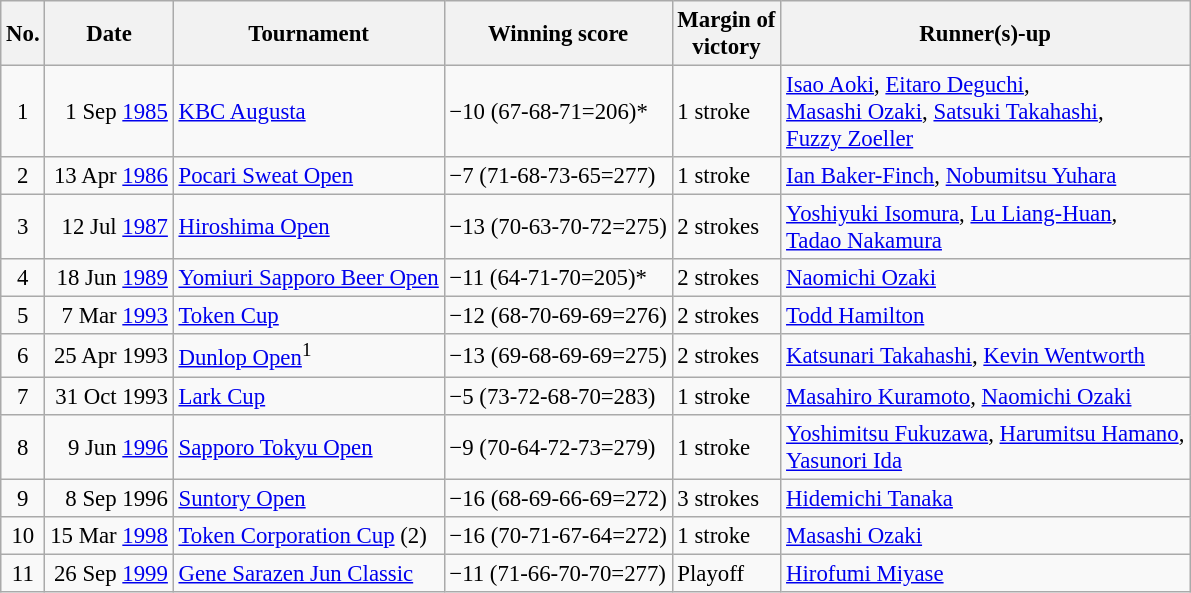<table class="wikitable" style="font-size:95%;">
<tr>
<th>No.</th>
<th>Date</th>
<th>Tournament</th>
<th>Winning score</th>
<th>Margin of<br>victory</th>
<th>Runner(s)-up</th>
</tr>
<tr>
<td align=center>1</td>
<td align=right>1 Sep <a href='#'>1985</a></td>
<td><a href='#'>KBC Augusta</a></td>
<td>−10 (67-68-71=206)*</td>
<td>1 stroke</td>
<td> <a href='#'>Isao Aoki</a>,  <a href='#'>Eitaro Deguchi</a>,<br> <a href='#'>Masashi Ozaki</a>,  <a href='#'>Satsuki Takahashi</a>,<br> <a href='#'>Fuzzy Zoeller</a></td>
</tr>
<tr>
<td align=center>2</td>
<td align=right>13 Apr <a href='#'>1986</a></td>
<td><a href='#'>Pocari Sweat Open</a></td>
<td>−7 (71-68-73-65=277)</td>
<td>1 stroke</td>
<td> <a href='#'>Ian Baker-Finch</a>,  <a href='#'>Nobumitsu Yuhara</a></td>
</tr>
<tr>
<td align=center>3</td>
<td align=right>12 Jul <a href='#'>1987</a></td>
<td><a href='#'>Hiroshima Open</a></td>
<td>−13 (70-63-70-72=275)</td>
<td>2 strokes</td>
<td> <a href='#'>Yoshiyuki Isomura</a>,  <a href='#'>Lu Liang-Huan</a>,<br> <a href='#'>Tadao Nakamura</a></td>
</tr>
<tr>
<td align=center>4</td>
<td align=right>18 Jun <a href='#'>1989</a></td>
<td><a href='#'>Yomiuri Sapporo Beer Open</a></td>
<td>−11 (64-71-70=205)*</td>
<td>2 strokes</td>
<td> <a href='#'>Naomichi Ozaki</a></td>
</tr>
<tr>
<td align=center>5</td>
<td align=right>7 Mar <a href='#'>1993</a></td>
<td><a href='#'>Token Cup</a></td>
<td>−12 (68-70-69-69=276)</td>
<td>2 strokes</td>
<td> <a href='#'>Todd Hamilton</a></td>
</tr>
<tr>
<td align=center>6</td>
<td align=right>25 Apr 1993</td>
<td><a href='#'>Dunlop Open</a><sup>1</sup></td>
<td>−13 (69-68-69-69=275)</td>
<td>2 strokes</td>
<td> <a href='#'>Katsunari Takahashi</a>,  <a href='#'>Kevin Wentworth</a></td>
</tr>
<tr>
<td align=center>7</td>
<td align=right>31 Oct 1993</td>
<td><a href='#'>Lark Cup</a></td>
<td>−5 (73-72-68-70=283)</td>
<td>1 stroke</td>
<td> <a href='#'>Masahiro Kuramoto</a>,  <a href='#'>Naomichi Ozaki</a></td>
</tr>
<tr>
<td align=center>8</td>
<td align=right>9 Jun <a href='#'>1996</a></td>
<td><a href='#'>Sapporo Tokyu Open</a></td>
<td>−9 (70-64-72-73=279)</td>
<td>1 stroke</td>
<td> <a href='#'>Yoshimitsu Fukuzawa</a>,  <a href='#'>Harumitsu Hamano</a>,<br> <a href='#'>Yasunori Ida</a></td>
</tr>
<tr>
<td align=center>9</td>
<td align=right>8 Sep 1996</td>
<td><a href='#'>Suntory Open</a></td>
<td>−16 (68-69-66-69=272)</td>
<td>3 strokes</td>
<td> <a href='#'>Hidemichi Tanaka</a></td>
</tr>
<tr>
<td align=center>10</td>
<td align=right>15 Mar <a href='#'>1998</a></td>
<td><a href='#'>Token Corporation Cup</a> (2)</td>
<td>−16 (70-71-67-64=272)</td>
<td>1 stroke</td>
<td> <a href='#'>Masashi Ozaki</a></td>
</tr>
<tr>
<td align=center>11</td>
<td align=right>26 Sep <a href='#'>1999</a></td>
<td><a href='#'>Gene Sarazen Jun Classic</a></td>
<td>−11 (71-66-70-70=277)</td>
<td>Playoff</td>
<td> <a href='#'>Hirofumi Miyase</a></td>
</tr>
</table>
